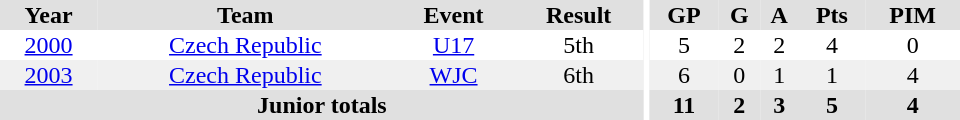<table border="0" cellpadding="1" cellspacing="0" ID="Table3" style="text-align:center; width:40em">
<tr ALIGN="center" bgcolor="#e0e0e0">
<th>Year</th>
<th>Team</th>
<th>Event</th>
<th>Result</th>
<th rowspan="99" bgcolor="#ffffff"></th>
<th>GP</th>
<th>G</th>
<th>A</th>
<th>Pts</th>
<th>PIM</th>
</tr>
<tr>
<td><a href='#'>2000</a></td>
<td><a href='#'>Czech Republic</a></td>
<td><a href='#'>U17</a></td>
<td>5th</td>
<td>5</td>
<td>2</td>
<td>2</td>
<td>4</td>
<td>0</td>
</tr>
<tr bgcolor="#f0f0f0">
<td><a href='#'>2003</a></td>
<td><a href='#'>Czech Republic</a></td>
<td><a href='#'>WJC</a></td>
<td>6th</td>
<td>6</td>
<td>0</td>
<td>1</td>
<td>1</td>
<td>4</td>
</tr>
<tr bgcolor="#e0e0e0">
<th colspan="4">Junior totals</th>
<th>11</th>
<th>2</th>
<th>3</th>
<th>5</th>
<th>4</th>
</tr>
</table>
